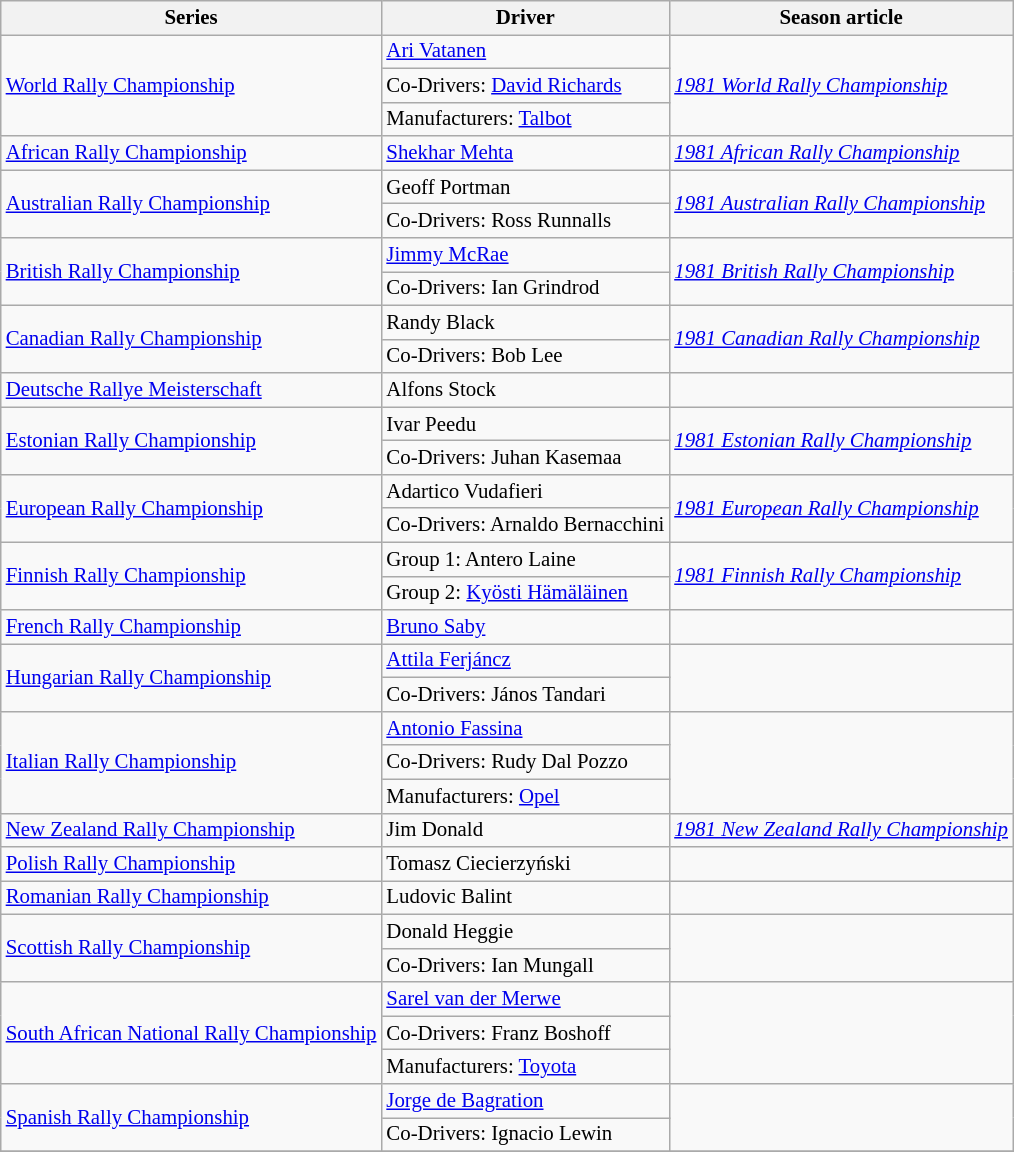<table class="wikitable" style="font-size: 87%;">
<tr>
<th>Series</th>
<th>Driver</th>
<th>Season article</th>
</tr>
<tr>
<td rowspan=3><a href='#'>World Rally Championship</a></td>
<td> <a href='#'>Ari Vatanen</a></td>
<td rowspan=3><em><a href='#'>1981 World Rally Championship</a></em></td>
</tr>
<tr>
<td>Co-Drivers:  <a href='#'>David Richards</a></td>
</tr>
<tr>
<td>Manufacturers:  <a href='#'>Talbot</a></td>
</tr>
<tr>
<td><a href='#'>African Rally Championship</a></td>
<td> <a href='#'>Shekhar Mehta</a></td>
<td><em><a href='#'>1981 African Rally Championship</a></em></td>
</tr>
<tr>
<td rowspan=2><a href='#'>Australian Rally Championship</a></td>
<td> Geoff Portman</td>
<td rowspan=2><em><a href='#'>1981 Australian Rally Championship</a></em></td>
</tr>
<tr>
<td>Co-Drivers:  Ross Runnalls</td>
</tr>
<tr>
<td rowspan=2><a href='#'>British Rally Championship</a></td>
<td> <a href='#'>Jimmy McRae</a></td>
<td rowspan=2><em><a href='#'>1981 British Rally Championship</a></em></td>
</tr>
<tr>
<td>Co-Drivers:  Ian Grindrod</td>
</tr>
<tr>
<td rowspan=2><a href='#'>Canadian Rally Championship</a></td>
<td> Randy Black</td>
<td rowspan=2><em><a href='#'>1981 Canadian Rally Championship</a></em></td>
</tr>
<tr>
<td>Co-Drivers:  Bob Lee</td>
</tr>
<tr>
<td><a href='#'>Deutsche Rallye Meisterschaft</a></td>
<td> Alfons Stock</td>
<td></td>
</tr>
<tr>
<td rowspan=2><a href='#'>Estonian Rally Championship</a></td>
<td> Ivar Peedu</td>
<td rowspan=2><em><a href='#'>1981 Estonian Rally Championship</a></em></td>
</tr>
<tr>
<td>Co-Drivers:  Juhan Kasemaa</td>
</tr>
<tr>
<td rowspan=2><a href='#'>European Rally Championship</a></td>
<td> Adartico Vudafieri</td>
<td rowspan=2><em><a href='#'>1981 European Rally Championship</a></em></td>
</tr>
<tr>
<td>Co-Drivers:  Arnaldo Bernacchini</td>
</tr>
<tr>
<td rowspan=2><a href='#'>Finnish Rally Championship</a></td>
<td>Group 1:  Antero Laine</td>
<td rowspan=2><em><a href='#'>1981 Finnish Rally Championship</a></em></td>
</tr>
<tr>
<td>Group 2:  <a href='#'>Kyösti Hämäläinen</a></td>
</tr>
<tr>
<td><a href='#'>French Rally Championship</a></td>
<td> <a href='#'>Bruno Saby</a></td>
<td></td>
</tr>
<tr>
<td rowspan=2><a href='#'>Hungarian Rally Championship</a></td>
<td> <a href='#'>Attila Ferjáncz</a></td>
<td rowspan=2></td>
</tr>
<tr>
<td>Co-Drivers:  János Tandari</td>
</tr>
<tr>
<td rowspan=3><a href='#'>Italian Rally Championship</a></td>
<td> <a href='#'>Antonio Fassina</a></td>
<td rowspan=3></td>
</tr>
<tr>
<td>Co-Drivers:  Rudy Dal Pozzo</td>
</tr>
<tr>
<td>Manufacturers:  <a href='#'>Opel</a></td>
</tr>
<tr>
<td><a href='#'>New Zealand Rally Championship</a></td>
<td> Jim Donald</td>
<td><em><a href='#'>1981 New Zealand Rally Championship</a></em></td>
</tr>
<tr>
<td><a href='#'>Polish Rally Championship</a></td>
<td> Tomasz Ciecierzyński</td>
<td></td>
</tr>
<tr>
<td><a href='#'>Romanian Rally Championship</a></td>
<td> Ludovic Balint</td>
<td></td>
</tr>
<tr>
<td rowspan=2><a href='#'>Scottish Rally Championship</a></td>
<td> Donald Heggie</td>
<td rowspan=2></td>
</tr>
<tr>
<td>Co-Drivers:  Ian Mungall</td>
</tr>
<tr>
<td rowspan=3><a href='#'>South African National Rally Championship</a></td>
<td> <a href='#'>Sarel van der Merwe</a></td>
<td rowspan=3></td>
</tr>
<tr>
<td>Co-Drivers:  Franz Boshoff</td>
</tr>
<tr>
<td>Manufacturers:  <a href='#'>Toyota</a></td>
</tr>
<tr>
<td rowspan=2><a href='#'>Spanish Rally Championship</a></td>
<td> <a href='#'>Jorge de Bagration</a></td>
<td rowspan=2></td>
</tr>
<tr>
<td>Co-Drivers:  Ignacio Lewin</td>
</tr>
<tr>
</tr>
</table>
